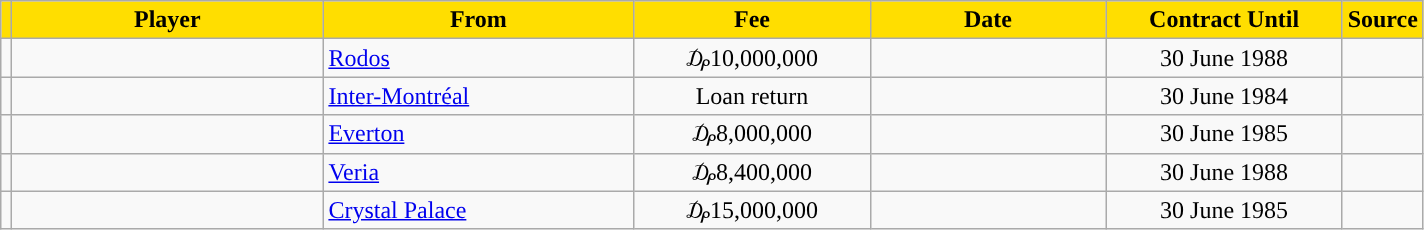<table class="wikitable sortable">
<tr>
<th style="background:#FFDE00"></th>
<th width=200 style="background:#FFDE00">Player</th>
<th width=200 style="background:#FFDE00">From</th>
<th width=150 style="background:#FFDE00">Fee</th>
<th width=150 style="background:#FFDE00">Date</th>
<th width=150 style="background:#FFDE00">Contract Until</th>
<th style="background:#FFDE00">Source</th>
</tr>
<tr>
<td align=center></td>
<td></td>
<td> <a href='#'>Rodos</a></td>
<td align=center>₯10,000,000</td>
<td align=center></td>
<td align=center>30 June 1988</td>
<td align=center></td>
</tr>
<tr>
<td align=center></td>
<td></td>
<td> <a href='#'>Inter-Montréal</a></td>
<td align=center>Loan return</td>
<td align=center></td>
<td align=center>30 June 1984</td>
<td align=center></td>
</tr>
<tr>
<td align=center></td>
<td></td>
<td> <a href='#'>Everton</a></td>
<td align=center>₯8,000,000</td>
<td align=center></td>
<td align=center>30 June 1985</td>
<td align=center></td>
</tr>
<tr>
<td align=center></td>
<td></td>
<td> <a href='#'>Veria</a></td>
<td align=center>₯8,400,000</td>
<td align=center></td>
<td align=center>30 June 1988</td>
<td align=center></td>
</tr>
<tr>
<td align=center></td>
<td></td>
<td> <a href='#'>Crystal Palace</a></td>
<td align=center>₯15,000,000</td>
<td align=center></td>
<td align=center>30 June 1985</td>
<td align=center></td>
</tr>
</table>
